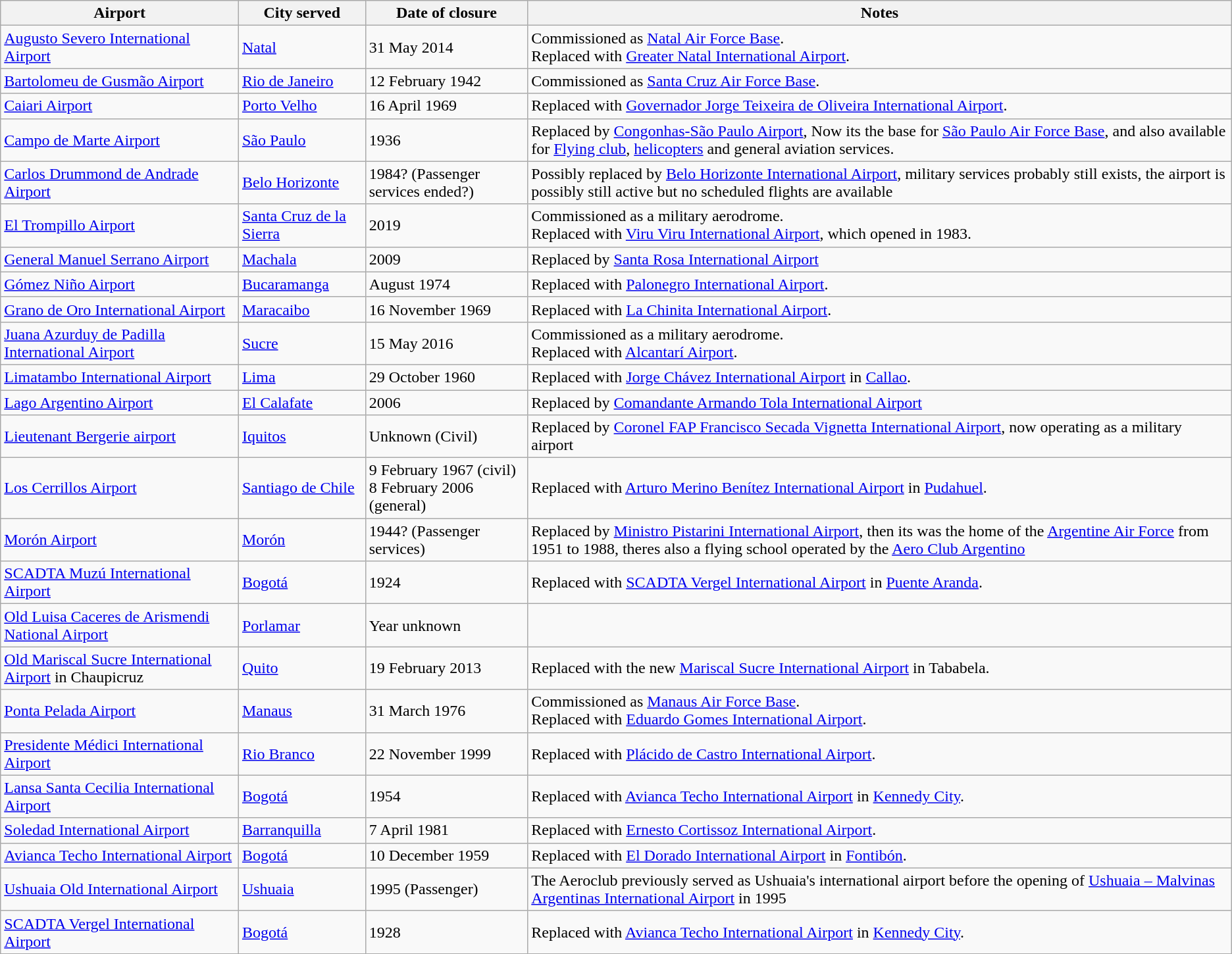<table class="wikitable sortable">
<tr>
<th>Airport</th>
<th>City served</th>
<th>Date of closure</th>
<th>Notes</th>
</tr>
<tr>
<td><a href='#'>Augusto Severo International Airport</a></td>
<td> <a href='#'>Natal</a></td>
<td>31 May 2014</td>
<td>Commissioned as <a href='#'>Natal Air Force Base</a>.<br>Replaced with <a href='#'>Greater Natal International Airport</a>.</td>
</tr>
<tr>
<td><a href='#'>Bartolomeu de Gusmão Airport</a></td>
<td> <a href='#'>Rio de Janeiro</a></td>
<td>12 February 1942</td>
<td>Commissioned as <a href='#'>Santa Cruz Air Force Base</a>.</td>
</tr>
<tr>
<td><a href='#'>Caiari Airport</a></td>
<td> <a href='#'>Porto Velho</a></td>
<td>16 April 1969</td>
<td>Replaced with <a href='#'>Governador Jorge Teixeira de Oliveira International Airport</a>.</td>
</tr>
<tr>
<td><a href='#'>Campo de Marte Airport</a></td>
<td> <a href='#'>São Paulo</a></td>
<td>1936</td>
<td>Replaced by <a href='#'>Congonhas-São Paulo Airport</a>, Now its the base for <a href='#'>São Paulo Air Force Base</a>, and also available for <a href='#'>Flying club</a>, <a href='#'>helicopters</a> and general aviation services.</td>
</tr>
<tr>
<td><a href='#'>Carlos Drummond de Andrade Airport</a></td>
<td> <a href='#'>Belo Horizonte</a></td>
<td>1984? (Passenger services ended?)</td>
<td>Possibly replaced by <a href='#'>Belo Horizonte International Airport</a>, military services probably still exists, the airport is possibly still active but no scheduled flights are available</td>
</tr>
<tr>
<td><a href='#'>El Trompillo Airport</a></td>
<td> <a href='#'>Santa Cruz de la Sierra</a></td>
<td>2019</td>
<td>Commissioned as a military aerodrome.<br>Replaced with <a href='#'>Viru Viru International Airport</a>, which opened in 1983.</td>
</tr>
<tr>
<td><a href='#'>General Manuel Serrano Airport</a></td>
<td> <a href='#'>Machala</a></td>
<td>2009</td>
<td>Replaced by <a href='#'>Santa Rosa International Airport</a></td>
</tr>
<tr>
<td><a href='#'>Gómez Niño Airport</a></td>
<td> <a href='#'>Bucaramanga</a></td>
<td>August 1974</td>
<td>Replaced with <a href='#'>Palonegro International Airport</a>.</td>
</tr>
<tr>
<td><a href='#'>Grano de Oro International Airport</a></td>
<td> <a href='#'>Maracaibo</a></td>
<td>16 November 1969</td>
<td>Replaced with <a href='#'>La Chinita International Airport</a>.</td>
</tr>
<tr>
<td><a href='#'>Juana Azurduy de Padilla International Airport</a></td>
<td> <a href='#'>Sucre</a></td>
<td>15 May 2016</td>
<td>Commissioned as a military aerodrome.<br>Replaced with <a href='#'>Alcantarí Airport</a>.</td>
</tr>
<tr>
<td><a href='#'>Limatambo International Airport</a></td>
<td> <a href='#'>Lima</a></td>
<td>29 October 1960</td>
<td>Replaced with <a href='#'>Jorge Chávez International Airport</a> in <a href='#'>Callao</a>.</td>
</tr>
<tr>
<td><a href='#'>Lago Argentino Airport</a></td>
<td> <a href='#'>El Calafate</a></td>
<td>2006</td>
<td>Replaced by <a href='#'>Comandante Armando Tola International Airport</a></td>
</tr>
<tr>
<td><a href='#'>Lieutenant Bergerie airport</a></td>
<td> <a href='#'>Iquitos</a></td>
<td>Unknown (Civil)</td>
<td>Replaced by <a href='#'>Coronel FAP Francisco Secada Vignetta International Airport</a>, now operating as a military airport</td>
</tr>
<tr>
<td><a href='#'>Los Cerrillos Airport</a></td>
<td> <a href='#'>Santiago de Chile</a></td>
<td>9 February 1967 (civil)<br>8 February 2006 (general)</td>
<td>Replaced with <a href='#'>Arturo Merino Benítez International Airport</a> in <a href='#'>Pudahuel</a>.</td>
</tr>
<tr>
<td><a href='#'>Morón Airport</a></td>
<td> <a href='#'>Morón</a></td>
<td>1944? (Passenger services)</td>
<td>Replaced by <a href='#'>Ministro Pistarini International Airport</a>, then its was the home of the <a href='#'>Argentine Air Force</a> from 1951 to 1988, theres also a flying school operated by the <a href='#'>Aero Club Argentino</a></td>
</tr>
<tr>
<td><a href='#'>SCADTA Muzú International Airport</a></td>
<td> <a href='#'>Bogotá</a></td>
<td>1924</td>
<td>Replaced with <a href='#'>SCADTA Vergel International Airport</a> in <a href='#'>Puente Aranda</a>.</td>
</tr>
<tr>
<td><a href='#'>Old Luisa Caceres de Arismendi National Airport</a></td>
<td> <a href='#'>Porlamar</a></td>
<td>Year unknown</td>
<td></td>
</tr>
<tr>
<td><a href='#'>Old Mariscal Sucre International Airport</a> in Chaupicruz</td>
<td> <a href='#'>Quito</a></td>
<td>19 February 2013</td>
<td>Replaced with the new <a href='#'>Mariscal Sucre International Airport</a> in Tababela.</td>
</tr>
<tr>
<td><a href='#'>Ponta Pelada Airport</a></td>
<td> <a href='#'>Manaus</a></td>
<td>31 March 1976</td>
<td>Commissioned as <a href='#'>Manaus Air Force Base</a>.<br>Replaced with <a href='#'>Eduardo Gomes International Airport</a>.</td>
</tr>
<tr>
<td><a href='#'>Presidente Médici International Airport</a></td>
<td> <a href='#'>Rio Branco</a></td>
<td>22 November 1999</td>
<td>Replaced with <a href='#'>Plácido de Castro International Airport</a>.</td>
</tr>
<tr>
<td><a href='#'>Lansa Santa Cecilia International Airport</a></td>
<td> <a href='#'>Bogotá</a></td>
<td>1954</td>
<td>Replaced with <a href='#'>Avianca Techo International Airport</a> in <a href='#'>Kennedy City</a>.</td>
</tr>
<tr>
<td><a href='#'>Soledad International Airport</a></td>
<td> <a href='#'>Barranquilla</a></td>
<td>7 April 1981</td>
<td>Replaced with <a href='#'>Ernesto Cortissoz International Airport</a>.</td>
</tr>
<tr>
<td><a href='#'>Avianca Techo International Airport</a></td>
<td> <a href='#'>Bogotá</a></td>
<td>10 December 1959</td>
<td>Replaced with <a href='#'>El Dorado International Airport</a> in <a href='#'>Fontibón</a>.</td>
</tr>
<tr>
<td><a href='#'>Ushuaia Old International Airport</a></td>
<td> <a href='#'>Ushuaia</a></td>
<td>1995 (Passenger)</td>
<td>The Aeroclub previously served as Ushuaia's international airport before the opening of <a href='#'>Ushuaia – Malvinas Argentinas International Airport</a> in 1995</td>
</tr>
<tr>
<td><a href='#'>SCADTA Vergel International Airport</a></td>
<td> <a href='#'>Bogotá</a></td>
<td>1928</td>
<td>Replaced with <a href='#'>Avianca Techo International Airport</a> in <a href='#'>Kennedy City</a>.</td>
</tr>
</table>
